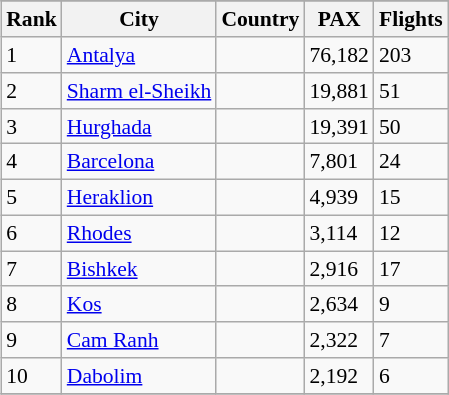<table class="wikitable sortable" style="font-size: 90%" align="right">
<tr>
</tr>
<tr>
<th>Rank</th>
<th>City</th>
<th>Country</th>
<th>PAX</th>
<th>Flights</th>
</tr>
<tr>
<td>1</td>
<td><a href='#'>Antalya</a></td>
<td></td>
<td>76,182</td>
<td>203</td>
</tr>
<tr>
<td>2</td>
<td><a href='#'>Sharm el-Sheikh</a></td>
<td></td>
<td>19,881</td>
<td>51</td>
</tr>
<tr>
<td>3</td>
<td><a href='#'>Hurghada</a></td>
<td></td>
<td>19,391</td>
<td>50</td>
</tr>
<tr>
<td>4</td>
<td><a href='#'>Barcelona</a></td>
<td></td>
<td>7,801</td>
<td>24</td>
</tr>
<tr>
<td>5</td>
<td><a href='#'>Heraklion</a></td>
<td></td>
<td>4,939</td>
<td>15</td>
</tr>
<tr>
<td>6</td>
<td><a href='#'>Rhodes</a></td>
<td></td>
<td>3,114</td>
<td>12</td>
</tr>
<tr>
<td>7</td>
<td><a href='#'>Bishkek</a></td>
<td></td>
<td>2,916</td>
<td>17</td>
</tr>
<tr>
<td>8</td>
<td><a href='#'>Kos</a></td>
<td></td>
<td>2,634</td>
<td>9</td>
</tr>
<tr>
<td>9</td>
<td><a href='#'>Cam Ranh</a></td>
<td></td>
<td>2,322</td>
<td>7</td>
</tr>
<tr>
<td>10</td>
<td><a href='#'>Dabolim</a></td>
<td></td>
<td>2,192</td>
<td>6</td>
</tr>
<tr>
</tr>
</table>
